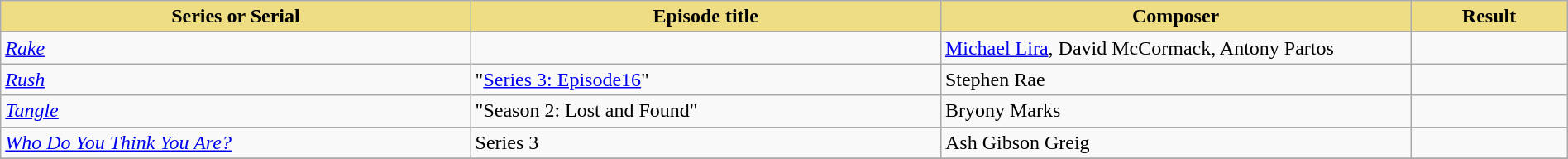<table class="wikitable" width=100%>
<tr>
<th style="width:30%;background:#EEDD82;">Series or Serial</th>
<th style="width:30%;background:#EEDD82;">Episode title</th>
<th style="width:30%;background:#EEDD82;">Composer</th>
<th style="width:10%;background:#EEDD82;">Result<br></th>
</tr>
<tr>
<td><em><a href='#'>Rake</a></em></td>
<td></td>
<td><a href='#'>Michael Lira</a>, David McCormack, Antony Partos</td>
<td></td>
</tr>
<tr>
<td><em><a href='#'>Rush</a></em></td>
<td>"<a href='#'>Series 3: Episode16</a>"</td>
<td>Stephen Rae</td>
<td></td>
</tr>
<tr>
<td><em><a href='#'>Tangle</a></em></td>
<td>"Season 2: Lost and Found"</td>
<td>Bryony Marks</td>
<td></td>
</tr>
<tr>
<td><em><a href='#'>Who Do You Think You Are?</a></em></td>
<td>Series 3</td>
<td>Ash Gibson Greig</td>
<td></td>
</tr>
<tr>
</tr>
</table>
